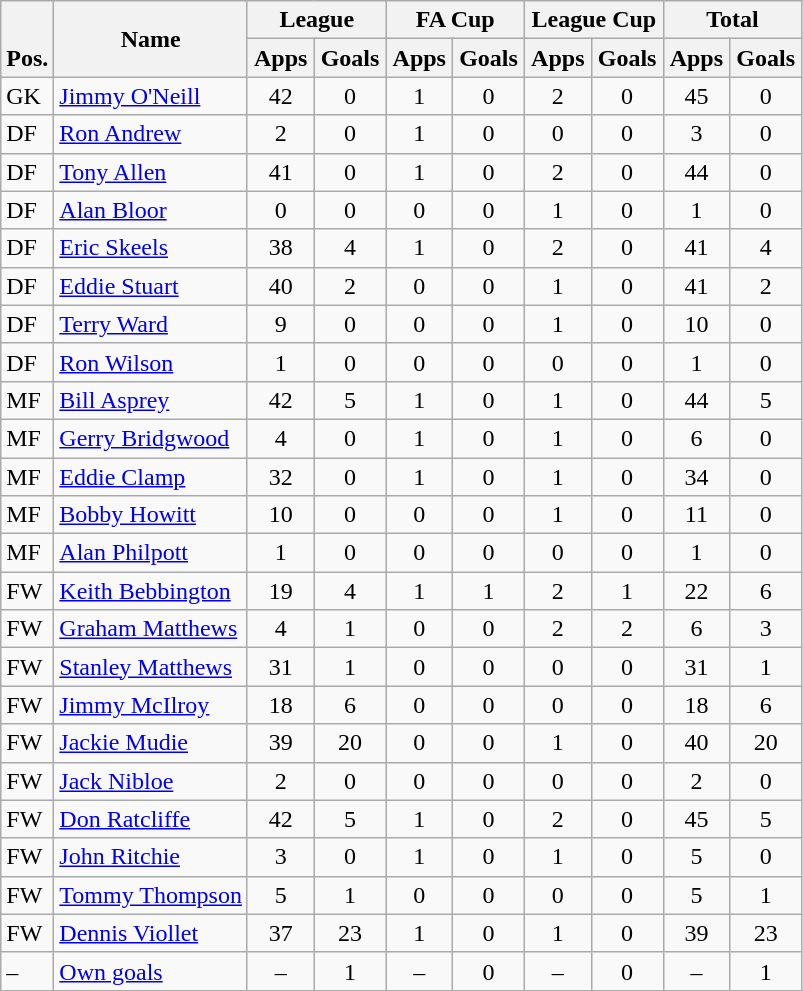<table class="wikitable" style="text-align:center">
<tr>
<th rowspan="2" valign="bottom">Pos.</th>
<th rowspan="2">Name</th>
<th colspan="2" width="85">League</th>
<th colspan="2" width="85">FA Cup</th>
<th colspan="2" width="85">League Cup</th>
<th colspan="2" width="85">Total</th>
</tr>
<tr>
<th>Apps</th>
<th>Goals</th>
<th>Apps</th>
<th>Goals</th>
<th>Apps</th>
<th>Goals</th>
<th>Apps</th>
<th>Goals</th>
</tr>
<tr>
<td align="left">GK</td>
<td align="left"> <a href='#'>Jimmy O'Neill</a></td>
<td>42</td>
<td>0</td>
<td>1</td>
<td>0</td>
<td>2</td>
<td>0</td>
<td>45</td>
<td>0</td>
</tr>
<tr>
<td align="left">DF</td>
<td align="left"> <a href='#'>Ron Andrew</a></td>
<td>2</td>
<td>0</td>
<td>1</td>
<td>0</td>
<td>0</td>
<td>0</td>
<td>3</td>
<td>0</td>
</tr>
<tr>
<td align="left">DF</td>
<td align="left"> <a href='#'>Tony Allen</a></td>
<td>41</td>
<td>0</td>
<td>1</td>
<td>0</td>
<td>2</td>
<td>0</td>
<td>44</td>
<td>0</td>
</tr>
<tr>
<td align="left">DF</td>
<td align="left"> <a href='#'>Alan Bloor</a></td>
<td>0</td>
<td>0</td>
<td>0</td>
<td>0</td>
<td>1</td>
<td>0</td>
<td>1</td>
<td>0</td>
</tr>
<tr>
<td align="left">DF</td>
<td align="left"> <a href='#'>Eric Skeels</a></td>
<td>38</td>
<td>4</td>
<td>1</td>
<td>0</td>
<td>2</td>
<td>0</td>
<td>41</td>
<td>4</td>
</tr>
<tr>
<td align="left">DF</td>
<td align="left"> <a href='#'>Eddie Stuart</a></td>
<td>40</td>
<td>2</td>
<td>0</td>
<td>0</td>
<td>1</td>
<td>0</td>
<td>41</td>
<td>2</td>
</tr>
<tr>
<td align="left">DF</td>
<td align="left"> <a href='#'>Terry Ward</a></td>
<td>9</td>
<td>0</td>
<td>0</td>
<td>0</td>
<td>1</td>
<td>0</td>
<td>10</td>
<td>0</td>
</tr>
<tr>
<td align="left">DF</td>
<td align="left"> <a href='#'>Ron Wilson</a></td>
<td>1</td>
<td>0</td>
<td>0</td>
<td>0</td>
<td>0</td>
<td>0</td>
<td>1</td>
<td>0</td>
</tr>
<tr>
<td align="left">MF</td>
<td align="left"> <a href='#'>Bill Asprey</a></td>
<td>42</td>
<td>5</td>
<td>1</td>
<td>0</td>
<td>1</td>
<td>0</td>
<td>44</td>
<td>5</td>
</tr>
<tr>
<td align="left">MF</td>
<td align="left"> <a href='#'>Gerry Bridgwood</a></td>
<td>4</td>
<td>0</td>
<td>1</td>
<td>0</td>
<td>1</td>
<td>0</td>
<td>6</td>
<td>0</td>
</tr>
<tr>
<td align="left">MF</td>
<td align="left"> <a href='#'>Eddie Clamp</a></td>
<td>32</td>
<td>0</td>
<td>1</td>
<td>0</td>
<td>1</td>
<td>0</td>
<td>34</td>
<td>0</td>
</tr>
<tr>
<td align="left">MF</td>
<td align="left"> <a href='#'>Bobby Howitt</a></td>
<td>10</td>
<td>0</td>
<td>0</td>
<td>0</td>
<td>1</td>
<td>0</td>
<td>11</td>
<td>0</td>
</tr>
<tr>
<td align="left">MF</td>
<td align="left"> <a href='#'>Alan Philpott</a></td>
<td>1</td>
<td>0</td>
<td>0</td>
<td>0</td>
<td>0</td>
<td>0</td>
<td>1</td>
<td>0</td>
</tr>
<tr>
<td align="left">FW</td>
<td align="left"> <a href='#'>Keith Bebbington</a></td>
<td>19</td>
<td>4</td>
<td>1</td>
<td>1</td>
<td>2</td>
<td>1</td>
<td>22</td>
<td>6</td>
</tr>
<tr>
<td align="left">FW</td>
<td align="left"> <a href='#'>Graham Matthews</a></td>
<td>4</td>
<td>1</td>
<td>0</td>
<td>0</td>
<td>2</td>
<td>2</td>
<td>6</td>
<td>3</td>
</tr>
<tr>
<td align="left">FW</td>
<td align="left"> <a href='#'>Stanley Matthews</a></td>
<td>31</td>
<td>1</td>
<td>0</td>
<td>0</td>
<td>0</td>
<td>0</td>
<td>31</td>
<td>1</td>
</tr>
<tr>
<td align="left">FW</td>
<td align="left"> <a href='#'>Jimmy McIlroy</a></td>
<td>18</td>
<td>6</td>
<td>0</td>
<td>0</td>
<td>0</td>
<td>0</td>
<td>18</td>
<td>6</td>
</tr>
<tr>
<td align="left">FW</td>
<td align="left"> <a href='#'>Jackie Mudie</a></td>
<td>39</td>
<td>20</td>
<td>0</td>
<td>0</td>
<td>1</td>
<td>0</td>
<td>40</td>
<td>20</td>
</tr>
<tr>
<td align="left">FW</td>
<td align="left"> <a href='#'>Jack Nibloe</a></td>
<td>2</td>
<td>0</td>
<td>0</td>
<td>0</td>
<td>0</td>
<td>0</td>
<td>2</td>
<td>0</td>
</tr>
<tr>
<td align="left">FW</td>
<td align="left"> <a href='#'>Don Ratcliffe</a></td>
<td>42</td>
<td>5</td>
<td>1</td>
<td>0</td>
<td>2</td>
<td>0</td>
<td>45</td>
<td>5</td>
</tr>
<tr>
<td align="left">FW</td>
<td align="left"> <a href='#'>John Ritchie</a></td>
<td>3</td>
<td>0</td>
<td>1</td>
<td>0</td>
<td>1</td>
<td>0</td>
<td>5</td>
<td>0</td>
</tr>
<tr>
<td align="left">FW</td>
<td align="left"> <a href='#'>Tommy Thompson</a></td>
<td>5</td>
<td>1</td>
<td>0</td>
<td>0</td>
<td>0</td>
<td>0</td>
<td>5</td>
<td>1</td>
</tr>
<tr>
<td align="left">FW</td>
<td align="left"> <a href='#'>Dennis Viollet</a></td>
<td>37</td>
<td>23</td>
<td>1</td>
<td>0</td>
<td>1</td>
<td>0</td>
<td>39</td>
<td>23</td>
</tr>
<tr>
<td align="left">–</td>
<td align="left"><a href='#'>Own goals</a></td>
<td>–</td>
<td>1</td>
<td>–</td>
<td>0</td>
<td>–</td>
<td>0</td>
<td>–</td>
<td>1</td>
</tr>
</table>
